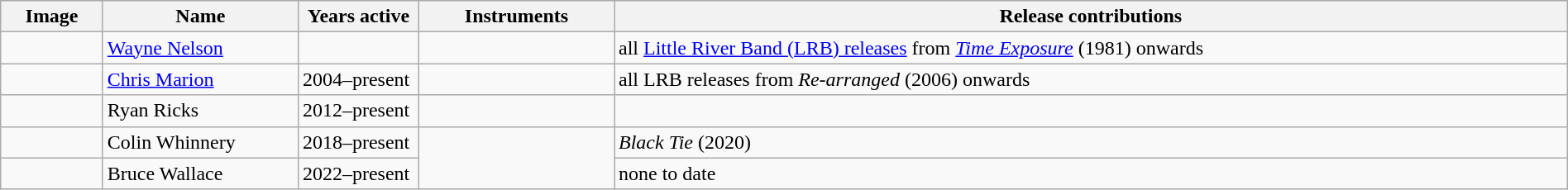<table class="wikitable" border="1" width=100%>
<tr>
<th width="75">Image</th>
<th width="150">Name</th>
<th width="90">Years active</th>
<th width="150">Instruments</th>
<th>Release contributions</th>
</tr>
<tr>
<td></td>
<td><a href='#'>Wayne Nelson</a></td>
<td></td>
<td></td>
<td>all <a href='#'>Little River Band (LRB) releases</a> from <em><a href='#'>Time Exposure</a></em> (1981) onwards</td>
</tr>
<tr>
<td></td>
<td><a href='#'>Chris Marion</a></td>
<td>2004–present</td>
<td></td>
<td>all LRB releases from <em>Re-arranged</em> (2006) onwards</td>
</tr>
<tr>
<td></td>
<td>Ryan Ricks</td>
<td>2012–present</td>
<td></td>
<td></td>
</tr>
<tr>
<td></td>
<td>Colin Whinnery</td>
<td>2018–present</td>
<td rowspan="2"></td>
<td><em>Black Tie</em> (2020)</td>
</tr>
<tr>
<td></td>
<td>Bruce Wallace</td>
<td>2022–present</td>
<td>none to date</td>
</tr>
</table>
